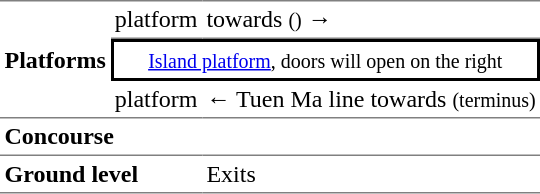<table border="0" cellspacing="0" cellpadding="3">
<tr>
<td rowspan="3" style="border-top:solid 1px gray;border-bottom:solid 1px gray;"><strong>Platforms</strong></td>
<td style="border-top:solid 1px gray;border-bottom:solid 1px gray;"><span><strong></strong></span> platform</td>
<td style="border-top:solid 1px gray;border-bottom:solid 1px gray;">  towards  <small>()</small> →</td>
</tr>
<tr>
<td colspan="2" style="border-top:solid 2px black;border-right:solid 2px black;border-left:solid 2px black;border-bottom:solid 2px black;text-align:center;"><small><a href='#'>Island platform</a>, doors will open on the right</small></td>
</tr>
<tr>
<td style="border-bottom:solid 1px gray;"><span><strong></strong></span> platform</td>
<td style="border-bottom:solid 1px gray;">←  Tuen Ma line towards  <small>(terminus)</small></td>
</tr>
<tr>
<td style="border-bottom:solid 1px gray;" colspan="2"><strong>Concourse</strong></td>
<td style="border-bottom:solid 1px gray;"></td>
</tr>
<tr>
<td style="border-bottom:solid 1px gray;" colspan="2"><strong>Ground level</strong></td>
<td style="border-bottom:solid 1px gray;">Exits</td>
</tr>
</table>
